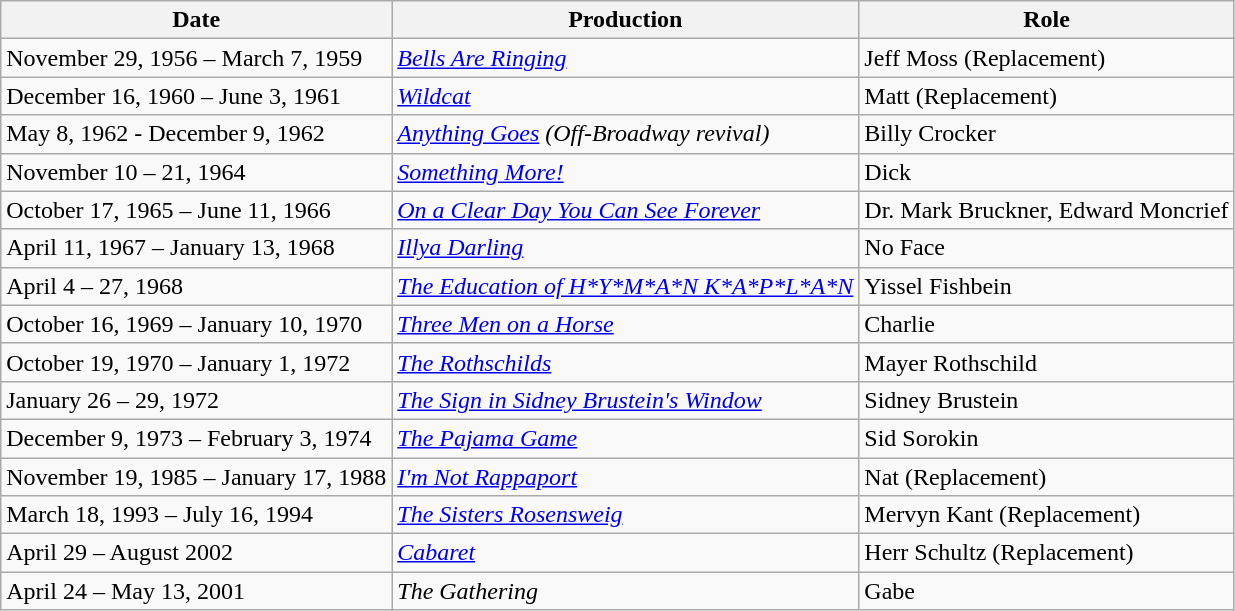<table class="wikitable sortable">
<tr>
<th>Date</th>
<th>Production</th>
<th>Role</th>
</tr>
<tr>
<td>November 29, 1956 – March 7, 1959</td>
<td><em><a href='#'>Bells Are Ringing</a></em></td>
<td>Jeff Moss (Replacement)</td>
</tr>
<tr>
<td>December 16, 1960 – June 3, 1961</td>
<td><em><a href='#'>Wildcat</a></em></td>
<td>Matt (Replacement)</td>
</tr>
<tr>
<td>May 8, 1962 - December 9, 1962</td>
<td><em><a href='#'>Anything Goes</a> (Off-Broadway revival)</em></td>
<td>Billy Crocker</td>
</tr>
<tr>
<td>November 10 – 21, 1964</td>
<td><em><a href='#'>Something More!</a></em></td>
<td>Dick</td>
</tr>
<tr>
<td>October 17, 1965 – June 11, 1966</td>
<td><em><a href='#'>On a Clear Day You Can See Forever</a></em></td>
<td>Dr. Mark Bruckner, Edward Moncrief</td>
</tr>
<tr>
<td>April 11, 1967 – January 13, 1968</td>
<td><em><a href='#'>Illya Darling</a></em></td>
<td>No Face</td>
</tr>
<tr>
<td>April 4 – 27, 1968</td>
<td><em><a href='#'>The Education of H*Y*M*A*N K*A*P*L*A*N</a></em></td>
<td>Yissel Fishbein</td>
</tr>
<tr>
<td>October 16, 1969 – January 10, 1970</td>
<td><em><a href='#'>Three Men on a Horse</a></em></td>
<td>Charlie</td>
</tr>
<tr>
<td>October 19, 1970 – January 1, 1972</td>
<td><em><a href='#'>The Rothschilds</a></em></td>
<td>Mayer Rothschild</td>
</tr>
<tr>
<td>January 26 – 29, 1972</td>
<td><em><a href='#'>The Sign in Sidney Brustein's Window</a></em></td>
<td>Sidney Brustein</td>
</tr>
<tr>
<td>December 9, 1973 – February 3, 1974</td>
<td><em><a href='#'>The Pajama Game</a></em></td>
<td>Sid Sorokin</td>
</tr>
<tr>
<td>November 19, 1985 – January 17, 1988</td>
<td><em><a href='#'>I'm Not Rappaport</a></em></td>
<td>Nat (Replacement)</td>
</tr>
<tr>
<td>March 18, 1993 – July 16, 1994</td>
<td><em><a href='#'>The Sisters Rosensweig</a></em></td>
<td>Mervyn Kant (Replacement)</td>
</tr>
<tr>
<td>April 29 – August 2002</td>
<td><em><a href='#'>Cabaret</a></em></td>
<td>Herr Schultz (Replacement)</td>
</tr>
<tr>
<td>April 24 – May 13, 2001</td>
<td><em>The Gathering</em></td>
<td>Gabe</td>
</tr>
</table>
